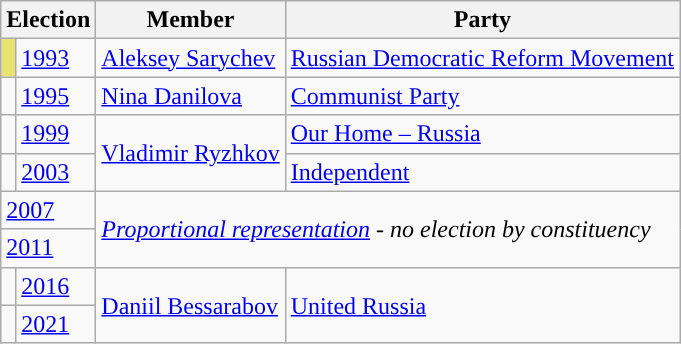<table class="wikitable">
<tr>
<th colspan="2">Election</th>
<th>Member</th>
<th>Party</th>
</tr>
<tr>
<td style="background-color:#E9E26E"></td>
<td><a href='#'>1993</a></td>
<td><a href='#'>Aleksey Sarychev</a></td>
<td><a href='#'>Russian Democratic Reform Movement</a></td>
</tr>
<tr>
<td style="background-color:"></td>
<td><a href='#'>1995</a></td>
<td><a href='#'>Nina Danilova</a></td>
<td><a href='#'>Communist Party</a></td>
</tr>
<tr>
<td style="background-color:"></td>
<td><a href='#'>1999</a></td>
<td rowspan=2><a href='#'>Vladimir Ryzhkov</a></td>
<td><a href='#'>Our Home – Russia</a></td>
</tr>
<tr>
<td style="background-color:"></td>
<td><a href='#'>2003</a></td>
<td><a href='#'>Independent</a></td>
</tr>
<tr>
<td colspan=2><a href='#'>2007</a></td>
<td colspan=2 rowspan=2><em><a href='#'>Proportional representation</a> - no election by constituency</em></td>
</tr>
<tr>
<td colspan=2><a href='#'>2011</a></td>
</tr>
<tr>
<td style="background-color: "></td>
<td><a href='#'>2016</a></td>
<td rowspan=2><a href='#'>Daniil Bessarabov</a></td>
<td rowspan=2><a href='#'>United Russia</a></td>
</tr>
<tr>
<td style="background-color: "></td>
<td><a href='#'>2021</a></td>
</tr>
</table>
